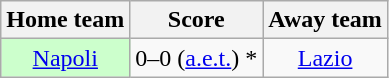<table class="wikitable" style="text-align: center">
<tr>
<th>Home team</th>
<th>Score</th>
<th>Away team</th>
</tr>
<tr>
<td bgcolor="ccffcc"><a href='#'>Napoli</a></td>
<td>0–0 (<a href='#'>a.e.t.</a>) *</td>
<td><a href='#'>Lazio</a></td>
</tr>
</table>
